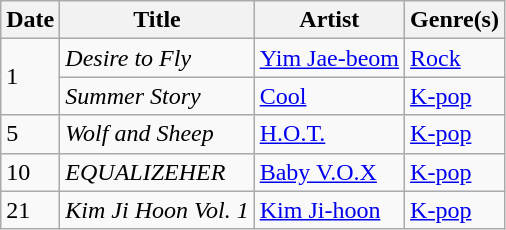<table class="wikitable" style="text-align: left;">
<tr>
<th>Date</th>
<th>Title</th>
<th>Artist</th>
<th>Genre(s)</th>
</tr>
<tr>
<td rowspan="2">1</td>
<td><em>Desire to Fly</em></td>
<td><a href='#'>Yim Jae-beom</a></td>
<td><a href='#'>Rock</a></td>
</tr>
<tr>
<td><em>Summer Story</em></td>
<td><a href='#'>Cool</a></td>
<td><a href='#'>K-pop</a></td>
</tr>
<tr>
<td>5</td>
<td><em>Wolf and Sheep</em></td>
<td><a href='#'>H.O.T.</a></td>
<td><a href='#'>K-pop</a></td>
</tr>
<tr>
<td>10</td>
<td><em>EQUALIZEHER</em></td>
<td><a href='#'>Baby V.O.X</a></td>
<td><a href='#'>K-pop</a></td>
</tr>
<tr>
<td>21</td>
<td><em>Kim Ji Hoon Vol. 1</em></td>
<td><a href='#'>Kim Ji-hoon</a></td>
<td><a href='#'>K-pop</a></td>
</tr>
</table>
